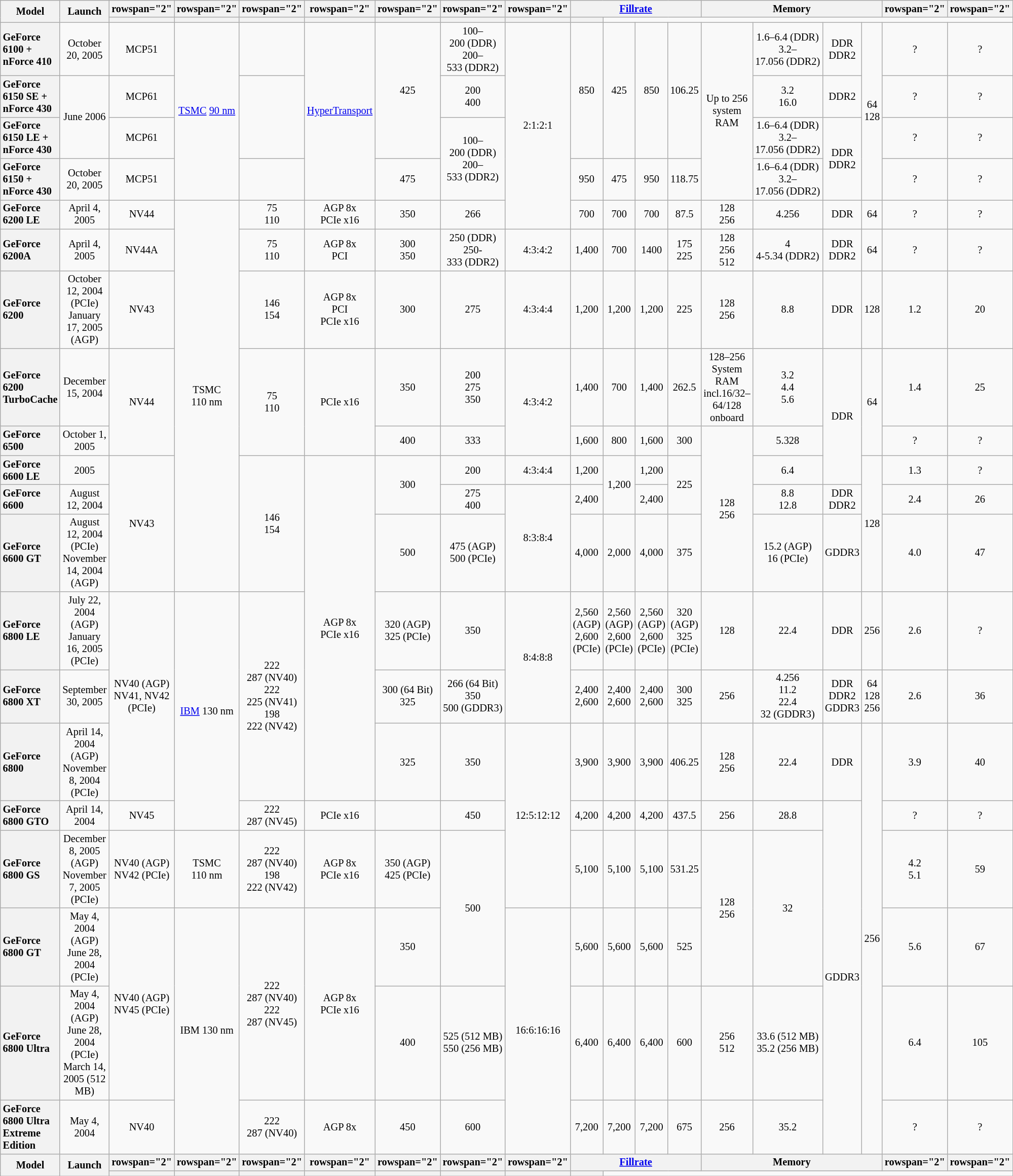<table class="mw-datatable wikitable sortable" style="font-size:85%; text-align:center;">
<tr>
<th rowspan="2">Model</th>
<th rowspan="2">Launch</th>
<th>rowspan="2" </th>
<th>rowspan="2" </th>
<th>rowspan="2" </th>
<th>rowspan="2" </th>
<th>rowspan="2" </th>
<th>rowspan="2" </th>
<th>rowspan="2" </th>
<th colspan="4"><a href='#'>Fillrate</a></th>
<th colspan="4">Memory</th>
<th>rowspan="2" </th>
<th>rowspan="2" </th>
</tr>
<tr>
<th></th>
<th></th>
<th></th>
<th></th>
<th></th>
<th></th>
<th></th>
<th></th>
</tr>
<tr>
<th style="text-align:left">GeForce 6100 + nForce 410</th>
<td>October 20, 2005</td>
<td>MCP51</td>
<td rowspan="4"><a href='#'>TSMC</a> <a href='#'>90&nbsp;nm</a></td>
<td></td>
<td rowspan="4"><a href='#'>HyperTransport</a></td>
<td rowspan="3">425</td>
<td>100–200 (DDR)<br>200–533 (DDR2)</td>
<td rowspan="5">2:1:2:1</td>
<td rowspan="3">850</td>
<td rowspan="3">425</td>
<td rowspan="3">850</td>
<td rowspan="3">106.25</td>
<td rowspan="4">Up to 256 system RAM</td>
<td>1.6–6.4 (DDR)<br>3.2–17.056 (DDR2)</td>
<td>DDR<br>DDR2</td>
<td rowspan="4">64<br>128</td>
<td>?</td>
<td>?</td>
</tr>
<tr>
<th style="text-align:left">GeForce 6150 SE + nForce 430</th>
<td rowspan="2">June 2006</td>
<td>MCP61</td>
<td rowspan="2"></td>
<td>200<br>400</td>
<td>3.2<br>16.0</td>
<td>DDR2</td>
<td>?</td>
<td>?</td>
</tr>
<tr>
<th style="text-align:left">GeForce 6150 LE + nForce 430</th>
<td>MCP61</td>
<td rowspan="2">100–200 (DDR)<br>200–533 (DDR2)</td>
<td>1.6–6.4 (DDR)<br>3.2–17.056 (DDR2)</td>
<td rowspan="2">DDR<br>DDR2</td>
<td>?</td>
<td>?</td>
</tr>
<tr>
<th style="text-align:left">GeForce 6150 + nForce 430</th>
<td>October 20, 2005</td>
<td>MCP51</td>
<td></td>
<td>475</td>
<td>950</td>
<td>475</td>
<td>950</td>
<td>118.75</td>
<td>1.6–6.4 (DDR)<br>3.2–17.056 (DDR2)</td>
<td>?</td>
<td>?</td>
</tr>
<tr>
<th style="text-align:left">GeForce 6200 LE</th>
<td>April 4, 2005</td>
<td>NV44</td>
<td rowspan="8">TSMC 110 nm</td>
<td>75<br>110</td>
<td>AGP 8x<br>PCIe x16</td>
<td>350</td>
<td>266</td>
<td>700</td>
<td>700</td>
<td>700</td>
<td>87.5</td>
<td>128<br>256</td>
<td>4.256</td>
<td>DDR</td>
<td>64</td>
<td>?</td>
<td>?</td>
</tr>
<tr>
<th style="text-align:left">GeForce 6200A</th>
<td>April 4, 2005</td>
<td>NV44A</td>
<td>75<br>110</td>
<td>AGP 8x<br>PCI</td>
<td>300<br>350</td>
<td>250 (DDR)<br>250-333 (DDR2)</td>
<td>4:3:4:2</td>
<td>1,400</td>
<td>700</td>
<td>1400</td>
<td>175<br>225</td>
<td>128<br>256<br>512</td>
<td>4<br>4-5.34 (DDR2)</td>
<td>DDR<br>DDR2</td>
<td>64</td>
<td>?</td>
<td>?</td>
</tr>
<tr>
<th style="text-align:left">GeForce 6200</th>
<td>October 12, 2004 (PCIe)<br>January 17, 2005 (AGP)</td>
<td>NV43</td>
<td>146<br>154</td>
<td>AGP 8x<br>PCI<br>PCIe x16</td>
<td>300</td>
<td>275</td>
<td>4:3:4:4</td>
<td>1,200</td>
<td>1,200</td>
<td>1,200</td>
<td>225</td>
<td>128<br>256</td>
<td>8.8</td>
<td>DDR</td>
<td>128</td>
<td>1.2</td>
<td>20</td>
</tr>
<tr>
<th style="text-align:left">GeForce 6200 TurboCache</th>
<td>December 15, 2004</td>
<td rowspan="2">NV44</td>
<td rowspan="2">75<br>110</td>
<td rowspan="2">PCIe x16</td>
<td>350</td>
<td>200<br>275<br>350</td>
<td rowspan="2">4:3:4:2</td>
<td>1,400</td>
<td>700</td>
<td>1,400</td>
<td>262.5</td>
<td>128–256 System RAM incl.16/32–64/128 onboard</td>
<td>3.2<br>4.4<br>5.6</td>
<td rowspan="3">DDR</td>
<td rowspan="2">64</td>
<td>1.4</td>
<td>25</td>
</tr>
<tr>
<th style="text-align:left">GeForce 6500</th>
<td>October 1, 2005</td>
<td>400</td>
<td>333</td>
<td>1,600</td>
<td>800</td>
<td>1,600</td>
<td>300</td>
<td rowspan="4">128<br>256</td>
<td>5.328</td>
<td>?</td>
<td>?</td>
</tr>
<tr>
<th style="text-align:left">GeForce 6600 LE</th>
<td>2005</td>
<td rowspan="3">NV43</td>
<td rowspan="3">146<br>154</td>
<td rowspan="6">AGP 8x<br>PCIe x16</td>
<td rowspan="2">300</td>
<td>200</td>
<td>4:3:4:4</td>
<td>1,200</td>
<td rowspan="2">1,200</td>
<td>1,200</td>
<td rowspan="2">225</td>
<td>6.4</td>
<td rowspan="3">128</td>
<td>1.3</td>
<td>?</td>
</tr>
<tr>
<th style="text-align:left">GeForce 6600</th>
<td>August 12, 2004</td>
<td>275<br>400</td>
<td rowspan="2">8:3:8:4</td>
<td>2,400</td>
<td>2,400</td>
<td>8.8<br>12.8</td>
<td>DDR<br>DDR2</td>
<td>2.4</td>
<td>26</td>
</tr>
<tr>
<th style="text-align:left">GeForce 6600 GT</th>
<td>August 12, 2004 (PCIe)<br>November 14, 2004 (AGP)</td>
<td>500</td>
<td>475 (AGP)<br>500 (PCIe)</td>
<td>4,000</td>
<td>2,000</td>
<td>4,000</td>
<td>375</td>
<td>15.2 (AGP)<br>16 (PCIe)</td>
<td>GDDR3</td>
<td>4.0</td>
<td>47</td>
</tr>
<tr>
<th style="text-align:left">GeForce 6800 LE</th>
<td>July 22, 2004 (AGP)<br>January 16, 2005 (PCIe)</td>
<td rowspan="3">NV40 (AGP)<br>NV41, NV42 (PCIe)</td>
<td rowspan="4"><a href='#'>IBM</a> 130 nm</td>
<td rowspan="3">222<br>287 (NV40)<br>222<br>225 (NV41)<br>198<br>222 (NV42)</td>
<td>320 (AGP)<br>325 (PCIe)</td>
<td>350</td>
<td rowspan="2">8:4:8:8</td>
<td>2,560 (AGP)<br>2,600 (PCIe)</td>
<td>2,560 (AGP)<br>2,600 (PCIe)</td>
<td>2,560 (AGP)<br>2,600 (PCIe)</td>
<td>320 (AGP)<br>325 (PCIe)</td>
<td>128</td>
<td>22.4</td>
<td>DDR</td>
<td>256</td>
<td>2.6</td>
<td>?</td>
</tr>
<tr>
<th style="text-align:left">GeForce 6800 XT</th>
<td>September 30, 2005</td>
<td>300 (64 Bit)<br>325</td>
<td>266 (64 Bit)<br>350<br>500 (GDDR3)</td>
<td>2,400<br>2,600</td>
<td>2,400<br>2,600</td>
<td>2,400<br>2,600</td>
<td>300<br>325</td>
<td>256</td>
<td>4.256<br>11.2<br>22.4<br>32 (GDDR3)</td>
<td>DDR<br>DDR2<br>GDDR3</td>
<td>64<br>128<br>256</td>
<td>2.6</td>
<td>36</td>
</tr>
<tr>
<th style="text-align:left">GeForce 6800</th>
<td>April 14, 2004 (AGP)<br>November 8, 2004 (PCIe)</td>
<td>325</td>
<td>350</td>
<td rowspan="3">12:5:12:12</td>
<td>3,900</td>
<td>3,900</td>
<td>3,900</td>
<td>406.25</td>
<td>128<br>256</td>
<td>22.4</td>
<td>DDR</td>
<td rowspan="6">256</td>
<td>3.9</td>
<td>40</td>
</tr>
<tr>
<th style="text-align:left">GeForce 6800 GTO</th>
<td>April 14, 2004</td>
<td>NV45</td>
<td>222<br>287 (NV45)</td>
<td>PCIe x16</td>
<td></td>
<td>450</td>
<td>4,200</td>
<td>4,200</td>
<td>4,200</td>
<td>437.5</td>
<td>256</td>
<td>28.8</td>
<td rowspan="5">GDDR3</td>
<td>?</td>
<td>?</td>
</tr>
<tr>
<th style="text-align:left">GeForce 6800 GS</th>
<td>December 8, 2005 (AGP)<br>November 7, 2005 (PCIe)</td>
<td>NV40 (AGP)<br>NV42 (PCIe)</td>
<td>TSMC 110 nm</td>
<td>222<br>287 (NV40)<br>198<br>222 (NV42)</td>
<td>AGP 8x<br>PCIe x16</td>
<td>350 (AGP)<br>425 (PCIe)</td>
<td rowspan="2">500</td>
<td>5,100</td>
<td>5,100</td>
<td>5,100</td>
<td>531.25</td>
<td rowspan="2">128<br>256</td>
<td rowspan="2">32</td>
<td>4.2<br>5.1</td>
<td>59</td>
</tr>
<tr>
<th style="text-align:left">GeForce 6800 GT</th>
<td>May 4, 2004 (AGP)<br>June 28, 2004 (PCIe)</td>
<td rowspan="2">NV40 (AGP)<br>NV45 (PCIe)</td>
<td rowspan="3">IBM 130 nm</td>
<td rowspan="2">222<br>287 (NV40)<br>222<br>287 (NV45)</td>
<td rowspan="2">AGP 8x<br>PCIe x16</td>
<td>350</td>
<td rowspan="3">16:6:16:16</td>
<td>5,600</td>
<td>5,600</td>
<td>5,600</td>
<td>525</td>
<td>5.6</td>
<td>67</td>
</tr>
<tr>
<th style="text-align:left">GeForce 6800 Ultra</th>
<td>May 4, 2004 (AGP)<br>June 28, 2004 (PCIe)<br>March 14, 2005 (512 MB)</td>
<td>400</td>
<td>525 (512 MB)<br>550 (256 MB)</td>
<td>6,400</td>
<td>6,400</td>
<td>6,400</td>
<td>600</td>
<td>256<br>512</td>
<td>33.6 (512 MB)<br>35.2 (256 MB)</td>
<td>6.4</td>
<td>105</td>
</tr>
<tr>
<th style="text-align:left">GeForce 6800 Ultra Extreme Edition</th>
<td>May 4, 2004</td>
<td>NV40</td>
<td>222<br>287 (NV40)</td>
<td>AGP 8x</td>
<td>450</td>
<td>600</td>
<td>7,200</td>
<td>7,200</td>
<td>7,200</td>
<td>675</td>
<td>256</td>
<td>35.2</td>
<td>?</td>
<td>?</td>
</tr>
<tr>
<th rowspan="2">Model</th>
<th rowspan="2">Launch</th>
<th>rowspan="2" </th>
<th>rowspan="2" </th>
<th>rowspan="2" </th>
<th>rowspan="2" </th>
<th>rowspan="2" </th>
<th>rowspan="2" </th>
<th>rowspan="2" </th>
<th colspan="4"><a href='#'>Fillrate</a></th>
<th colspan="4">Memory</th>
<th>rowspan="2" </th>
<th>rowspan="2" </th>
</tr>
<tr>
<th></th>
<th></th>
<th></th>
<th></th>
<th></th>
<th></th>
<th></th>
<th></th>
</tr>
</table>
